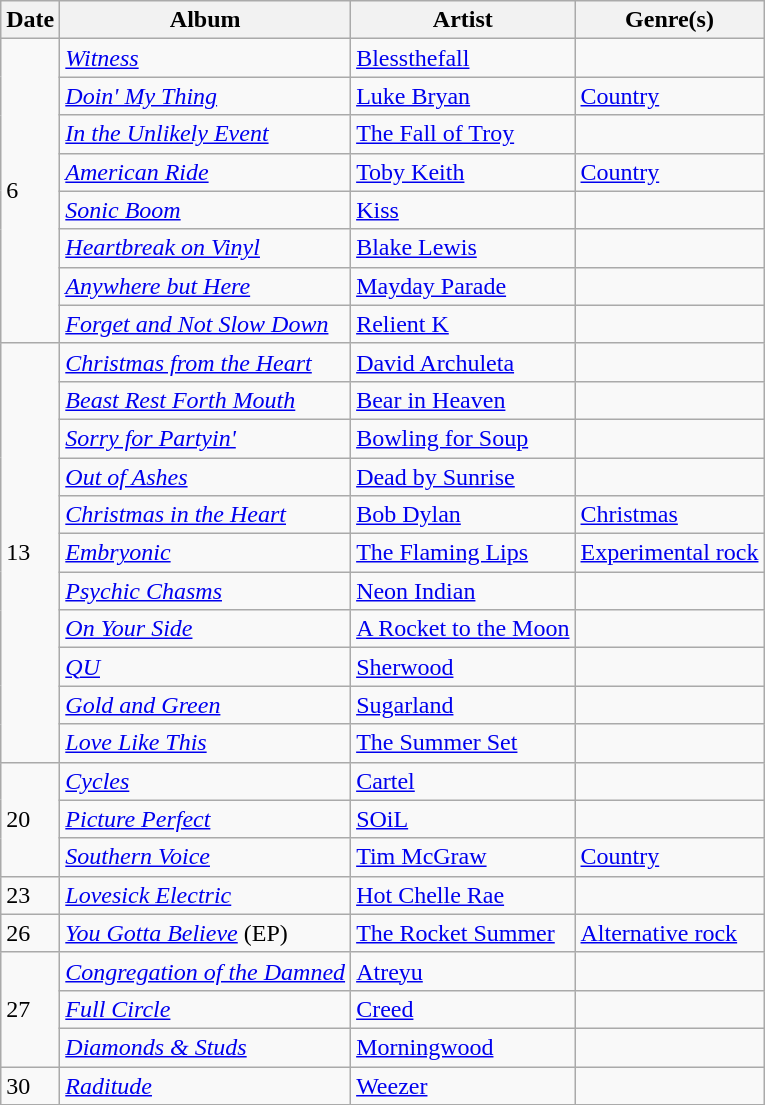<table class="wikitable">
<tr>
<th>Date</th>
<th>Album</th>
<th>Artist</th>
<th>Genre(s)</th>
</tr>
<tr>
<td rowspan="8">6</td>
<td><em><a href='#'>Witness</a></em></td>
<td><a href='#'>Blessthefall</a></td>
<td></td>
</tr>
<tr>
<td><em><a href='#'>Doin' My Thing</a></em></td>
<td><a href='#'>Luke Bryan</a></td>
<td><a href='#'>Country</a></td>
</tr>
<tr>
<td><em><a href='#'>In the Unlikely Event</a></em></td>
<td><a href='#'>The Fall of Troy</a></td>
<td></td>
</tr>
<tr>
<td><em><a href='#'>American Ride</a></em></td>
<td><a href='#'>Toby Keith</a></td>
<td><a href='#'>Country</a></td>
</tr>
<tr>
<td><em><a href='#'>Sonic Boom</a></em></td>
<td><a href='#'>Kiss</a></td>
<td></td>
</tr>
<tr>
<td><em><a href='#'>Heartbreak on Vinyl</a></em></td>
<td><a href='#'>Blake Lewis</a></td>
<td></td>
</tr>
<tr>
<td><em><a href='#'>Anywhere but Here</a></em></td>
<td><a href='#'>Mayday Parade</a></td>
<td></td>
</tr>
<tr>
<td><em><a href='#'>Forget and Not Slow Down</a></em></td>
<td><a href='#'>Relient K</a></td>
<td></td>
</tr>
<tr>
<td rowspan="11">13</td>
<td><em><a href='#'>Christmas from the Heart</a></em></td>
<td><a href='#'>David Archuleta</a></td>
<td></td>
</tr>
<tr>
<td><em><a href='#'>Beast Rest Forth Mouth</a></em></td>
<td><a href='#'>Bear in Heaven</a></td>
<td></td>
</tr>
<tr>
<td><em><a href='#'>Sorry for Partyin'</a></em></td>
<td><a href='#'>Bowling for Soup</a></td>
<td></td>
</tr>
<tr>
<td><em><a href='#'>Out of Ashes</a></em></td>
<td><a href='#'>Dead by Sunrise</a></td>
<td></td>
</tr>
<tr>
<td><em><a href='#'>Christmas in the Heart</a></em></td>
<td><a href='#'>Bob Dylan</a></td>
<td><a href='#'>Christmas</a></td>
</tr>
<tr>
<td><em><a href='#'>Embryonic</a></em></td>
<td><a href='#'>The Flaming Lips</a></td>
<td><a href='#'>Experimental rock</a></td>
</tr>
<tr>
<td><em><a href='#'>Psychic Chasms</a></em></td>
<td><a href='#'>Neon Indian</a></td>
<td></td>
</tr>
<tr>
<td><em><a href='#'>On Your Side</a></em></td>
<td><a href='#'>A Rocket to the Moon</a></td>
<td></td>
</tr>
<tr>
<td><em><a href='#'>QU</a></em></td>
<td><a href='#'>Sherwood</a></td>
<td></td>
</tr>
<tr>
<td><em><a href='#'>Gold and Green</a></em></td>
<td><a href='#'>Sugarland</a></td>
<td></td>
</tr>
<tr>
<td><em><a href='#'>Love Like This</a></em></td>
<td><a href='#'>The Summer Set</a></td>
<td></td>
</tr>
<tr>
<td rowspan="3">20</td>
<td><em><a href='#'>Cycles</a></em></td>
<td><a href='#'>Cartel</a></td>
<td></td>
</tr>
<tr>
<td><em><a href='#'>Picture Perfect</a></em></td>
<td><a href='#'>SOiL</a></td>
<td></td>
</tr>
<tr>
<td><em><a href='#'>Southern Voice</a></em></td>
<td><a href='#'>Tim McGraw</a></td>
<td><a href='#'>Country</a></td>
</tr>
<tr>
<td>23</td>
<td><em><a href='#'>Lovesick Electric</a></em></td>
<td><a href='#'>Hot Chelle Rae</a></td>
<td></td>
</tr>
<tr>
<td>26</td>
<td><em><a href='#'>You Gotta Believe</a></em> (EP)</td>
<td><a href='#'>The Rocket Summer</a></td>
<td><a href='#'>Alternative rock</a></td>
</tr>
<tr>
<td rowspan="3">27</td>
<td><em><a href='#'>Congregation of the Damned</a></em></td>
<td><a href='#'>Atreyu</a></td>
<td></td>
</tr>
<tr>
<td><em><a href='#'>Full Circle</a></em></td>
<td><a href='#'>Creed</a></td>
<td></td>
</tr>
<tr>
<td><em><a href='#'>Diamonds & Studs</a></em></td>
<td><a href='#'>Morningwood</a></td>
<td></td>
</tr>
<tr>
<td>30</td>
<td><em><a href='#'>Raditude</a></em></td>
<td><a href='#'>Weezer</a></td>
<td></td>
</tr>
<tr>
</tr>
</table>
